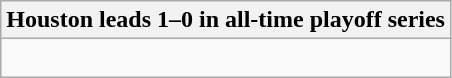<table class="wikitable collapsible collapsed">
<tr>
<th>Houston leads 1–0 in all-time playoff series</th>
</tr>
<tr>
<td><br></td>
</tr>
</table>
